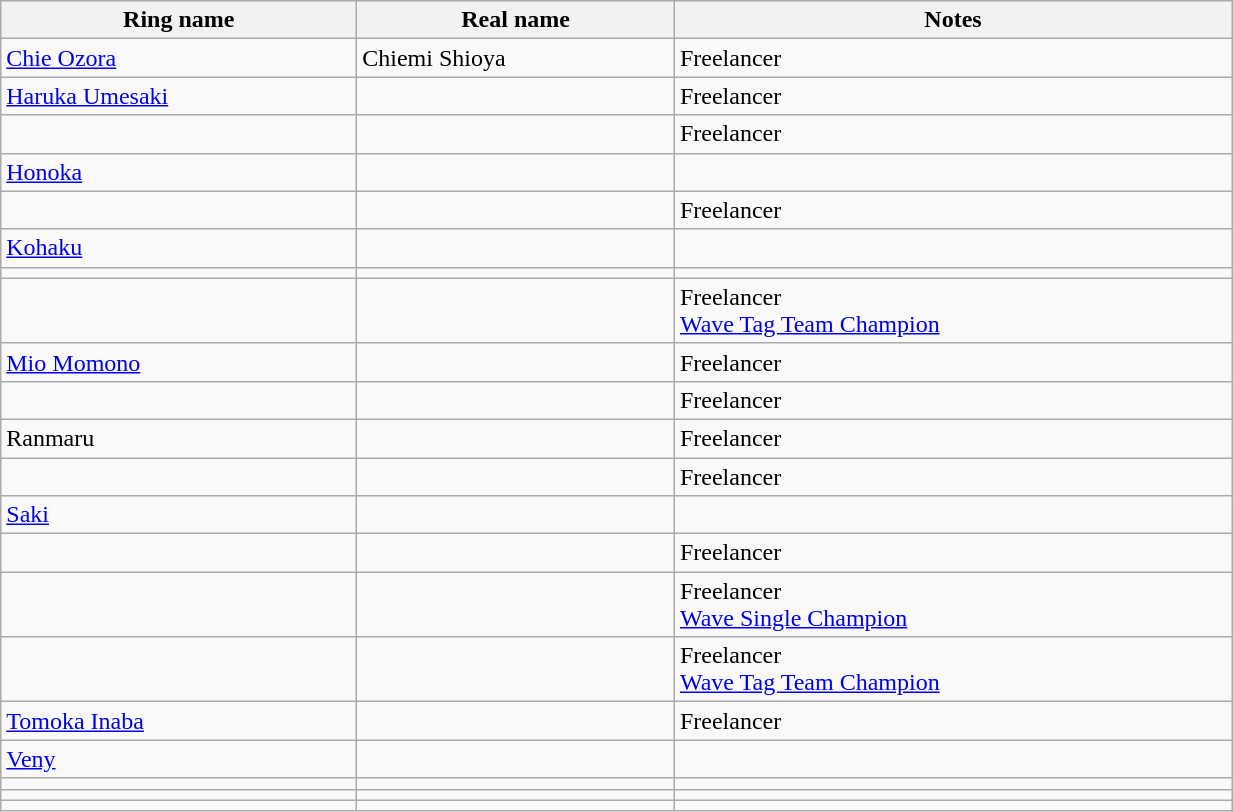<table class="wikitable sortable" align="left center" style="width:65%;">
<tr>
<th width:15%;">Ring name</th>
<th width:15%;">Real name</th>
<th width:25%;">Notes</th>
</tr>
<tr>
<td><a href='#'>Chie Ozora</a></td>
<td>Chiemi Shioya</td>
<td>Freelancer</td>
</tr>
<tr>
<td><a href='#'>Haruka Umesaki</a></td>
<td></td>
<td>Freelancer</td>
</tr>
<tr>
<td></td>
<td></td>
<td>Freelancer</td>
</tr>
<tr>
<td><a href='#'>Honoka</a></td>
<td></td>
<td></td>
</tr>
<tr>
<td></td>
<td></td>
<td>Freelancer</td>
</tr>
<tr>
<td><a href='#'>Kohaku</a></td>
<td></td>
<td></td>
</tr>
<tr>
<td></td>
<td></td>
<td></td>
</tr>
<tr>
<td></td>
<td></td>
<td>Freelancer<br><a href='#'>Wave Tag Team Champion</a></td>
</tr>
<tr>
<td><a href='#'>Mio Momono</a></td>
<td></td>
<td>Freelancer</td>
</tr>
<tr>
<td></td>
<td></td>
<td>Freelancer</td>
</tr>
<tr>
<td>Ranmaru</td>
<td></td>
<td>Freelancer</td>
</tr>
<tr>
<td></td>
<td></td>
<td>Freelancer</td>
</tr>
<tr>
<td><a href='#'>Saki</a></td>
<td></td>
<td></td>
</tr>
<tr>
<td></td>
<td></td>
<td>Freelancer</td>
</tr>
<tr>
<td></td>
<td></td>
<td>Freelancer<br><a href='#'>Wave Single Champion</a></td>
</tr>
<tr>
<td></td>
<td></td>
<td>Freelancer<br><a href='#'>Wave Tag Team Champion</a></td>
</tr>
<tr>
<td><a href='#'>Tomoka Inaba</a></td>
<td></td>
<td>Freelancer</td>
</tr>
<tr>
<td><a href='#'>Veny</a></td>
<td></td>
<td></td>
</tr>
<tr>
<td></td>
<td></td>
<td></td>
</tr>
<tr>
<td></td>
<td></td>
<td></td>
</tr>
<tr>
<td></td>
<td></td>
<td></td>
</tr>
</table>
